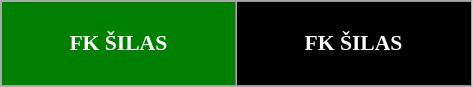<table class="wikitable" style="font-size: 90%; text-align: center; border=1 cellspacing=0">
<tr>
<td style="background:Green;color:White" width="150" height="50"><strong>FK ŠILAS</strong></td>
<td style="background:Black;color:White" width="150" height="50"><strong>FK ŠILAS</strong></td>
</tr>
</table>
